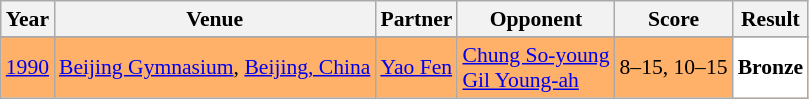<table class="sortable wikitable" style="font-size: 90%;">
<tr>
<th>Year</th>
<th>Venue</th>
<th>Partner</th>
<th>Opponent</th>
<th>Score</th>
<th>Result</th>
</tr>
<tr>
</tr>
<tr style="background:#FFB069">
<td align="center"><a href='#'>1990</a></td>
<td align="left"><a href='#'>Beijing Gymnasium</a>, <a href='#'>Beijing, China</a></td>
<td align="left"> <a href='#'>Yao Fen</a></td>
<td align="left"> <a href='#'>Chung So-young</a> <br>  <a href='#'>Gil Young-ah</a></td>
<td align="left">8–15, 10–15</td>
<td style="text-align:left; background:white"> <strong>Bronze</strong></td>
</tr>
</table>
